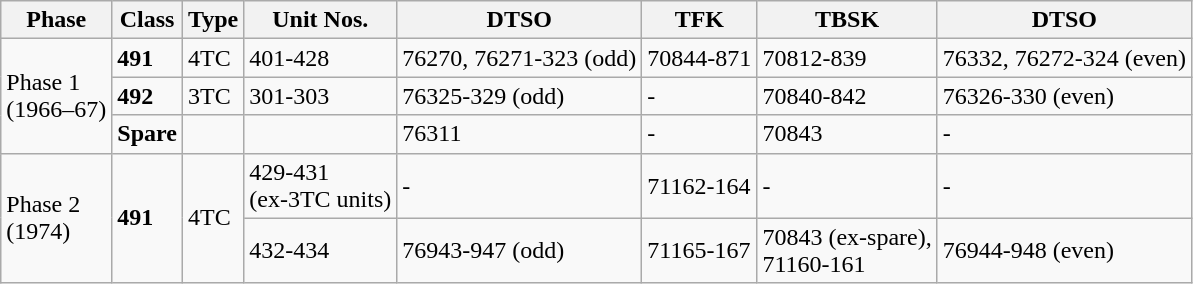<table class="wikitable">
<tr>
<th>Phase</th>
<th>Class</th>
<th>Type</th>
<th>Unit Nos.</th>
<th>DTSO</th>
<th>TFK</th>
<th>TBSK</th>
<th>DTSO</th>
</tr>
<tr>
<td rowspan=3>Phase 1<br>(1966–67)</td>
<td><strong>491</strong></td>
<td>4TC</td>
<td>401-428</td>
<td>76270, 76271-323 (odd)</td>
<td>70844-871</td>
<td>70812-839</td>
<td>76332, 76272-324 (even)</td>
</tr>
<tr>
<td><strong>492</strong></td>
<td>3TC</td>
<td>301-303</td>
<td>76325-329 (odd)</td>
<td>-</td>
<td>70840-842</td>
<td>76326-330 (even)</td>
</tr>
<tr>
<td><strong>Spare</strong></td>
<td></td>
<td></td>
<td>76311</td>
<td>-</td>
<td>70843</td>
<td>-</td>
</tr>
<tr>
<td rowspan=2>Phase 2<br>(1974)</td>
<td rowspan=2><strong>491</strong></td>
<td rowspan=2>4TC</td>
<td>429-431<br>(ex-3TC units)</td>
<td>-</td>
<td>71162-164</td>
<td>-</td>
<td>-</td>
</tr>
<tr>
<td>432-434</td>
<td>76943-947 (odd)</td>
<td>71165-167</td>
<td>70843 (ex-spare),<br>71160-161</td>
<td>76944-948 (even)</td>
</tr>
</table>
